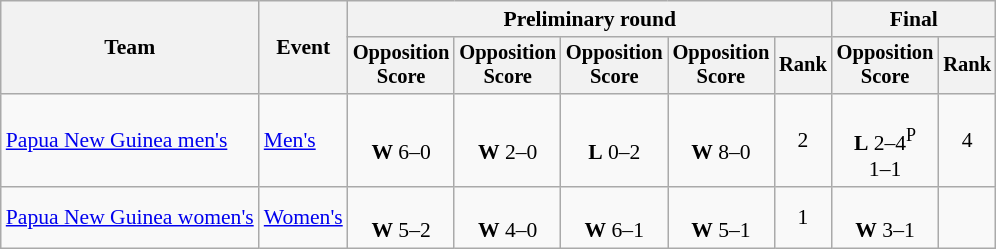<table class=wikitable style=font-size:90%;text-align:center>
<tr>
<th rowspan=2>Team</th>
<th rowspan=2>Event</th>
<th colspan=5>Preliminary round</th>
<th colspan=2>Final</th>
</tr>
<tr style=font-size:95%>
<th>Opposition<br>Score</th>
<th>Opposition<br>Score</th>
<th>Opposition<br>Score</th>
<th>Opposition<br>Score</th>
<th>Rank</th>
<th>Opposition<br>Score</th>
<th>Rank</th>
</tr>
<tr>
<td align=left><a href='#'>Papua New Guinea men's</a></td>
<td align=left><a href='#'>Men's</a></td>
<td><br><strong>W</strong> 6–0</td>
<td><br><strong>W</strong> 2–0</td>
<td><br><strong>L</strong> 0–2</td>
<td><br><strong>W</strong> 8–0</td>
<td>2</td>
<td><br><strong>L</strong> 2–4<sup>P</sup><br>1–1 </td>
<td>4</td>
</tr>
<tr>
<td align=left><a href='#'>Papua New Guinea women's</a></td>
<td align=left><a href='#'>Women's</a></td>
<td><br><strong>W</strong> 5–2</td>
<td><br><strong>W</strong> 4–0</td>
<td><br><strong>W</strong> 6–1</td>
<td><br><strong>W</strong> 5–1</td>
<td>1</td>
<td><br><strong>W</strong> 3–1</td>
<td></td>
</tr>
</table>
